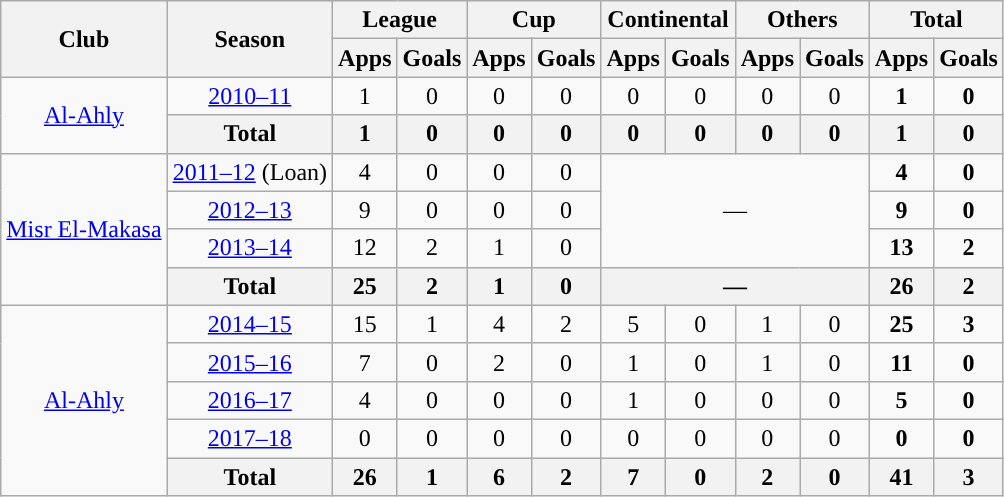<table class="wikitable" style="text-align: center;">
<tr>
<th rowspan="2">Club</th>
<th rowspan="2">Season</th>
<th colspan="2">League</th>
<th colspan="2">Cup</th>
<th colspan="2">Continental</th>
<th colspan="2">Others</th>
<th colspan="2">Total</th>
</tr>
<tr>
<th>Apps</th>
<th>Goals</th>
<th>Apps</th>
<th>Goals</th>
<th>Apps</th>
<th>Goals</th>
<th>Apps</th>
<th>Goals</th>
<th>Apps</th>
<th>Goals</th>
</tr>
<tr>
<td rowspan=2><a href='#'>Al-Ahly</a></td>
<td><a href='#'>2010–11</a></td>
<td>1</td>
<td>0</td>
<td>0</td>
<td>0</td>
<td>0</td>
<td>0</td>
<td>0</td>
<td>0</td>
<td><strong>1</strong></td>
<td><strong>0</strong></td>
</tr>
<tr>
<th>Total</th>
<th>1</th>
<th>0</th>
<th>0</th>
<th>0</th>
<th>0</th>
<th>0</th>
<th>0</th>
<th>0</th>
<th>1</th>
<th>0</th>
</tr>
<tr>
<td rowspan=4><a href='#'>Misr El-Makasa</a></td>
<td><a href='#'>2011–12</a> (Loan)</td>
<td>4</td>
<td>0</td>
<td>0</td>
<td>0</td>
<td rowspan=3 colspan="4">—</td>
<td><strong>4</strong></td>
<td><strong>0</strong></td>
</tr>
<tr>
<td><a href='#'>2012–13</a></td>
<td>9</td>
<td>0</td>
<td>0</td>
<td>0</td>
<td><strong>9</strong></td>
<td><strong>0</strong></td>
</tr>
<tr>
<td><a href='#'>2013–14</a></td>
<td>12</td>
<td>2</td>
<td>1</td>
<td>0</td>
<td><strong>13</strong></td>
<td><strong>2</strong></td>
</tr>
<tr>
<th>Total</th>
<th>25</th>
<th>2</th>
<th>1</th>
<th>0</th>
<th colspan="4">—</th>
<th>26</th>
<th>2</th>
</tr>
<tr>
<td rowspan=5><a href='#'>Al-Ahly</a></td>
<td><a href='#'>2014–15</a></td>
<td>15</td>
<td>1</td>
<td>4</td>
<td>2</td>
<td>5</td>
<td>0</td>
<td>1</td>
<td>0</td>
<td><strong>25</strong></td>
<td><strong>3</strong></td>
</tr>
<tr>
<td><a href='#'>2015–16</a></td>
<td>7</td>
<td>0</td>
<td>2</td>
<td>0</td>
<td>1</td>
<td>0</td>
<td>1</td>
<td>0</td>
<td><strong>11</strong></td>
<td><strong>0</strong></td>
</tr>
<tr>
<td><a href='#'>2016–17</a></td>
<td>4</td>
<td>0</td>
<td>0</td>
<td>0</td>
<td>1</td>
<td>0</td>
<td>0</td>
<td>0</td>
<td><strong>5</strong></td>
<td><strong>0</strong></td>
</tr>
<tr>
<td><a href='#'>2017–18</a></td>
<td>0</td>
<td>0</td>
<td>0</td>
<td>0</td>
<td>0</td>
<td>0</td>
<td>0</td>
<td>0</td>
<td><strong>0</strong></td>
<td><strong>0</strong></td>
</tr>
<tr>
<th>Total</th>
<th>26</th>
<th>1</th>
<th>6</th>
<th>2</th>
<th>7</th>
<th>0</th>
<th>2</th>
<th>0</th>
<th>41</th>
<th>3</th>
</tr>
</table>
